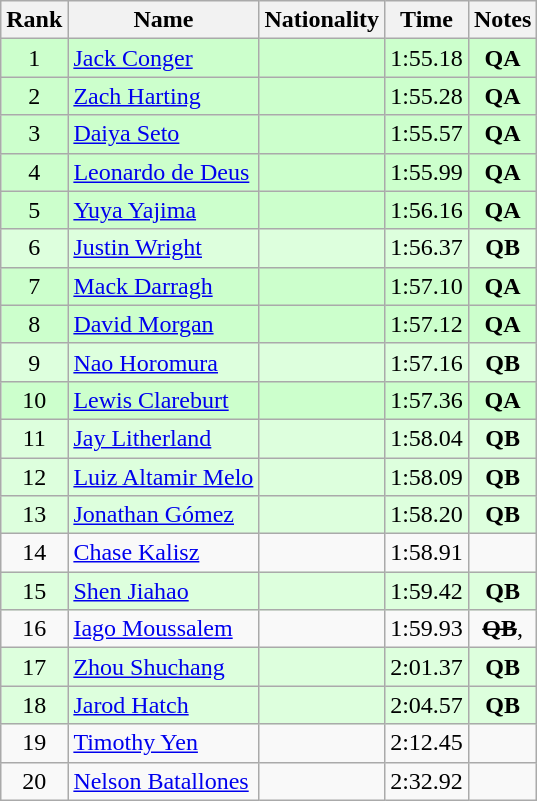<table class="wikitable sortable" style="text-align:center">
<tr>
<th>Rank</th>
<th>Name</th>
<th>Nationality</th>
<th>Time</th>
<th>Notes</th>
</tr>
<tr bgcolor=ccffcc>
<td>1</td>
<td align=left><a href='#'>Jack Conger</a></td>
<td align=left></td>
<td>1:55.18</td>
<td><strong>QA</strong></td>
</tr>
<tr bgcolor=ccffcc>
<td>2</td>
<td align=left><a href='#'>Zach Harting</a></td>
<td align=left></td>
<td>1:55.28</td>
<td><strong>QA</strong></td>
</tr>
<tr bgcolor=ccffcc>
<td>3</td>
<td align=left><a href='#'>Daiya Seto</a></td>
<td align=left></td>
<td>1:55.57</td>
<td><strong>QA</strong></td>
</tr>
<tr bgcolor=ccffcc>
<td>4</td>
<td align=left><a href='#'>Leonardo de Deus</a></td>
<td align=left></td>
<td>1:55.99</td>
<td><strong>QA</strong></td>
</tr>
<tr bgcolor=ccffcc>
<td>5</td>
<td align=left><a href='#'>Yuya Yajima</a></td>
<td align=left></td>
<td>1:56.16</td>
<td><strong>QA</strong></td>
</tr>
<tr bgcolor=ddffdd>
<td>6</td>
<td align=left><a href='#'>Justin Wright</a></td>
<td align=left></td>
<td>1:56.37</td>
<td><strong>QB</strong></td>
</tr>
<tr bgcolor=ccffcc>
<td>7</td>
<td align=left><a href='#'>Mack Darragh</a></td>
<td align=left></td>
<td>1:57.10</td>
<td><strong>QA</strong></td>
</tr>
<tr bgcolor=ccffcc>
<td>8</td>
<td align=left><a href='#'>David Morgan</a></td>
<td align=left></td>
<td>1:57.12</td>
<td><strong>QA</strong></td>
</tr>
<tr bgcolor=ddffdd>
<td>9</td>
<td align=left><a href='#'>Nao Horomura</a></td>
<td align=left></td>
<td>1:57.16</td>
<td><strong>QB</strong></td>
</tr>
<tr bgcolor=ccffcc>
<td>10</td>
<td align=left><a href='#'>Lewis Clareburt</a></td>
<td align=left></td>
<td>1:57.36</td>
<td><strong>QA</strong></td>
</tr>
<tr bgcolor=ddffdd>
<td>11</td>
<td align=left><a href='#'>Jay Litherland</a></td>
<td align=left></td>
<td>1:58.04</td>
<td><strong>QB</strong></td>
</tr>
<tr bgcolor=ddffdd>
<td>12</td>
<td align=left><a href='#'>Luiz Altamir Melo</a></td>
<td align=left></td>
<td>1:58.09</td>
<td><strong>QB</strong></td>
</tr>
<tr bgcolor=ddffdd>
<td>13</td>
<td align=left><a href='#'>Jonathan Gómez</a></td>
<td align=left></td>
<td>1:58.20</td>
<td><strong>QB</strong></td>
</tr>
<tr>
<td>14</td>
<td align=left><a href='#'>Chase Kalisz</a></td>
<td align=left></td>
<td>1:58.91</td>
<td></td>
</tr>
<tr bgcolor=ddffdd>
<td>15</td>
<td align=left><a href='#'>Shen Jiahao</a></td>
<td align=left></td>
<td>1:59.42</td>
<td><strong>QB</strong></td>
</tr>
<tr>
<td>16</td>
<td align=left><a href='#'>Iago Moussalem</a></td>
<td align=left></td>
<td>1:59.93</td>
<td><s><strong>QB</strong></s>, </td>
</tr>
<tr bgcolor=ddffdd>
<td>17</td>
<td align=left><a href='#'>Zhou Shuchang</a></td>
<td align=left></td>
<td>2:01.37</td>
<td><strong>QB</strong></td>
</tr>
<tr bgcolor=ddffdd>
<td>18</td>
<td align=left><a href='#'>Jarod Hatch</a></td>
<td align=left></td>
<td>2:04.57</td>
<td><strong>QB</strong></td>
</tr>
<tr>
<td>19</td>
<td align=left><a href='#'>Timothy Yen</a></td>
<td align=left></td>
<td>2:12.45</td>
<td></td>
</tr>
<tr>
<td>20</td>
<td align=left><a href='#'>Nelson Batallones</a></td>
<td align=left></td>
<td>2:32.92</td>
<td></td>
</tr>
</table>
